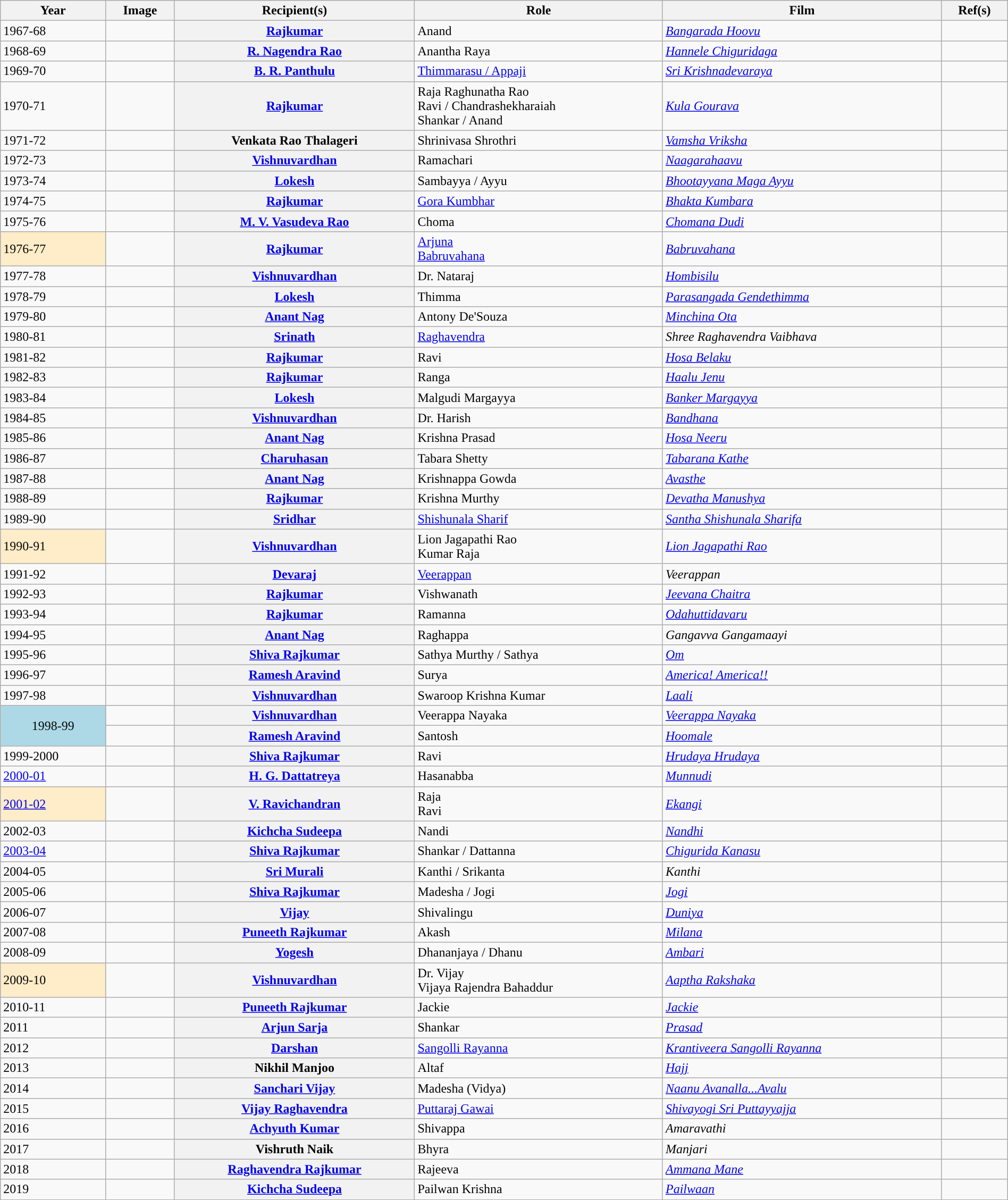<table class="wikitable sortable" style="width:100%;">
<tr>
<th>Year</th>
<th>Image</th>
<th>Recipient(s)</th>
<th>Role</th>
<th>Film</th>
<th>Ref(s)</th>
</tr>
<tr>
<td>1967-68</td>
<td></td>
<th><a href='#'>Rajkumar</a></th>
<td>Anand</td>
<td><em><a href='#'>Bangarada Hoovu</a></em></td>
<td></td>
</tr>
<tr>
<td>1968-69</td>
<td></td>
<th><a href='#'>R. Nagendra Rao</a></th>
<td>Anantha Raya</td>
<td><em><a href='#'>Hannele Chiguridaga</a></em></td>
<td></td>
</tr>
<tr>
<td>1969-70</td>
<td></td>
<th><a href='#'>B. R. Panthulu</a></th>
<td><a href='#'>Thimmarasu / Appaji</a></td>
<td><em><a href='#'>Sri Krishnadevaraya</a></em></td>
<td></td>
</tr>
<tr>
<td>1970-71</td>
<td></td>
<th><a href='#'>Rajkumar</a></th>
<td>Raja Raghunatha Rao<br>Ravi / Chandrashekharaiah<br>Shankar / Anand</td>
<td><em><a href='#'>Kula Gourava</a></em></td>
<td></td>
</tr>
<tr>
<td>1971-72</td>
<td></td>
<th>Venkata Rao Thalageri</th>
<td>Shrinivasa Shrothri</td>
<td><em><a href='#'>Vamsha Vriksha</a></em></td>
<td></td>
</tr>
<tr>
<td>1972-73</td>
<td></td>
<th><a href='#'>Vishnuvardhan</a></th>
<td>Ramachari</td>
<td><em><a href='#'>Naagarahaavu</a></em></td>
<td></td>
</tr>
<tr>
<td>1973-74</td>
<td></td>
<th><a href='#'>Lokesh</a></th>
<td>Sambayya / Ayyu</td>
<td><em><a href='#'>Bhootayyana Maga Ayyu</a></em></td>
<td></td>
</tr>
<tr>
<td>1974-75</td>
<td></td>
<th><a href='#'>Rajkumar</a></th>
<td><a href='#'>Gora Kumbhar</a></td>
<td><em><a href='#'>Bhakta Kumbara</a></em></td>
<td></td>
</tr>
<tr>
<td>1975-76</td>
<td></td>
<th><a href='#'>M. V. Vasudeva Rao</a></th>
<td>Choma</td>
<td><em><a href='#'>Chomana Dudi</a></em></td>
<td></td>
</tr>
<tr>
<td style="background:#ffecc8;">1976-77 </td>
<td></td>
<th><a href='#'>Rajkumar</a></th>
<td><a href='#'>Arjuna</a><br><a href='#'>Babruvahana</a></td>
<td><em><a href='#'>Babruvahana</a></em></td>
<td></td>
</tr>
<tr>
<td>1977-78</td>
<td></td>
<th><a href='#'>Vishnuvardhan</a></th>
<td>Dr. Nataraj</td>
<td><em><a href='#'>Hombisilu</a></em></td>
<td></td>
</tr>
<tr>
<td>1978-79</td>
<td></td>
<th><a href='#'>Lokesh</a></th>
<td>Thimma</td>
<td><em><a href='#'>Parasangada Gendethimma</a></em></td>
<td></td>
</tr>
<tr>
<td>1979-80</td>
<td></td>
<th><a href='#'>Anant Nag</a></th>
<td>Antony De'Souza</td>
<td><em><a href='#'>Minchina Ota</a></em></td>
<td></td>
</tr>
<tr>
<td>1980-81</td>
<td></td>
<th><a href='#'>Srinath</a></th>
<td><a href='#'>Raghavendra</a></td>
<td><em>Shree Raghavendra Vaibhava</em></td>
<td></td>
</tr>
<tr>
<td>1981-82</td>
<td></td>
<th><a href='#'>Rajkumar</a></th>
<td>Ravi</td>
<td><em><a href='#'>Hosa Belaku</a></em></td>
<td></td>
</tr>
<tr>
<td>1982-83</td>
<td></td>
<th><a href='#'>Rajkumar</a></th>
<td>Ranga</td>
<td><em><a href='#'>Haalu Jenu</a></em></td>
<td></td>
</tr>
<tr>
<td>1983-84</td>
<td></td>
<th><a href='#'>Lokesh</a></th>
<td>Malgudi Margayya</td>
<td><em><a href='#'>Banker Margayya</a></em></td>
<td></td>
</tr>
<tr>
<td>1984-85</td>
<td></td>
<th><a href='#'>Vishnuvardhan</a></th>
<td>Dr. Harish</td>
<td><em><a href='#'>Bandhana</a></em></td>
<td></td>
</tr>
<tr>
<td>1985-86</td>
<td></td>
<th><a href='#'>Anant Nag</a></th>
<td>Krishna Prasad</td>
<td><em><a href='#'>Hosa Neeru</a></em></td>
<td></td>
</tr>
<tr>
<td>1986-87</td>
<td></td>
<th><a href='#'>Charuhasan</a></th>
<td>Tabara Shetty</td>
<td><em><a href='#'>Tabarana Kathe</a></em></td>
<td></td>
</tr>
<tr>
<td>1987-88</td>
<td></td>
<th><a href='#'>Anant Nag</a></th>
<td>Krishnappa Gowda</td>
<td><em><a href='#'>Avasthe</a></em></td>
<td></td>
</tr>
<tr>
<td>1988-89</td>
<td></td>
<th><a href='#'>Rajkumar</a></th>
<td>Krishna Murthy</td>
<td><em><a href='#'>Devatha Manushya</a></em></td>
<td></td>
</tr>
<tr>
<td>1989-90</td>
<td></td>
<th><a href='#'>Sridhar</a></th>
<td><a href='#'>Shishunala Sharif</a></td>
<td><em><a href='#'>Santha Shishunala Sharifa</a></em></td>
<td></td>
</tr>
<tr>
<td style="background:#ffecc8;">1990-91 </td>
<td></td>
<th><a href='#'>Vishnuvardhan</a></th>
<td>Lion Jagapathi Rao<br>Kumar Raja</td>
<td><em><a href='#'>Lion Jagapathi Rao</a></em></td>
<td></td>
</tr>
<tr>
<td>1991-92</td>
<td></td>
<th><a href='#'>Devaraj</a></th>
<td><a href='#'>Veerappan</a></td>
<td><em>Veerappan</em></td>
<td></td>
</tr>
<tr>
<td>1992-93</td>
<td></td>
<th><a href='#'>Rajkumar</a></th>
<td>Vishwanath</td>
<td><em><a href='#'>Jeevana Chaitra</a></em></td>
<td></td>
</tr>
<tr>
<td>1993-94</td>
<td></td>
<th><a href='#'>Rajkumar</a></th>
<td>Ramanna</td>
<td><em><a href='#'>Odahuttidavaru</a></em></td>
<td></td>
</tr>
<tr>
<td>1994-95</td>
<td></td>
<th><a href='#'>Anant Nag</a></th>
<td>Raghappa</td>
<td><em>Gangavva Gangamaayi</em></td>
<td></td>
</tr>
<tr>
<td>1995-96</td>
<td></td>
<th><a href='#'>Shiva Rajkumar</a></th>
<td>Sathya Murthy / Sathya</td>
<td><em><a href='#'>Om</a></em></td>
<td></td>
</tr>
<tr>
<td>1996-97</td>
<td></td>
<th><a href='#'>Ramesh Aravind</a></th>
<td>Surya</td>
<td><em><a href='#'>America! America!!</a></em></td>
<td></td>
</tr>
<tr>
<td>1997-98</td>
<td></td>
<th><a href='#'>Vishnuvardhan</a></th>
<td>Swaroop Krishna Kumar</td>
<td><em><a href='#'>Laali</a></em></td>
<td></td>
</tr>
<tr>
<td style="background:#add8e6; text-align:center;"rowspan="2">1998-99 </td>
<td></td>
<th><a href='#'>Vishnuvardhan</a></th>
<td>Veerappa Nayaka</td>
<td><em><a href='#'>Veerappa Nayaka</a></em></td>
<td></td>
</tr>
<tr>
<td></td>
<th><a href='#'>Ramesh Aravind</a></th>
<td>Santosh</td>
<td><em><a href='#'>Hoomale</a></em></td>
<td></td>
</tr>
<tr>
<td>1999-2000</td>
<td></td>
<th><a href='#'>Shiva Rajkumar</a></th>
<td>Ravi</td>
<td><em><a href='#'>Hrudaya Hrudaya</a></em></td>
<td></td>
</tr>
<tr>
<td><a href='#'>2000-01</a></td>
<td></td>
<th><a href='#'>H. G. Dattatreya</a></th>
<td>Hasanabba</td>
<td><em><a href='#'>Munnudi</a></em></td>
<td></td>
</tr>
<tr>
<td style="background:#ffecc8;"><a href='#'>2001-02</a> </td>
<td></td>
<th><a href='#'>V. Ravichandran</a></th>
<td>Raja<br>Ravi</td>
<td><em><a href='#'>Ekangi</a></em></td>
<td></td>
</tr>
<tr>
<td>2002-03</td>
<td></td>
<th><a href='#'>Kichcha Sudeepa</a></th>
<td>Nandi</td>
<td><em><a href='#'>Nandhi</a></em></td>
<td></td>
</tr>
<tr>
<td><a href='#'>2003-04</a></td>
<td></td>
<th><a href='#'>Shiva Rajkumar</a></th>
<td>Shankar / Dattanna</td>
<td><em><a href='#'>Chigurida Kanasu</a></em></td>
<td></td>
</tr>
<tr>
<td>2004-05</td>
<td></td>
<th><a href='#'>Sri Murali</a></th>
<td>Kanthi / Srikanta</td>
<td><em>Kanthi</em></td>
<td></td>
</tr>
<tr>
<td>2005-06</td>
<td></td>
<th><a href='#'>Shiva Rajkumar</a></th>
<td>Madesha / Jogi</td>
<td><em><a href='#'>Jogi</a></em></td>
<td></td>
</tr>
<tr>
<td>2006-07</td>
<td></td>
<th><a href='#'>Vijay</a></th>
<td>Shivalingu</td>
<td><em><a href='#'>Duniya</a></em></td>
<td></td>
</tr>
<tr>
<td>2007-08</td>
<td></td>
<th><a href='#'>Puneeth Rajkumar</a></th>
<td>Akash</td>
<td><em><a href='#'>Milana</a></em></td>
<td></td>
</tr>
<tr>
<td>2008-09</td>
<td></td>
<th><a href='#'>Yogesh</a></th>
<td>Dhananjaya / Dhanu</td>
<td><em><a href='#'>Ambari</a></em></td>
<td></td>
</tr>
<tr>
<td style="background:#ffecc8;">2009-10 </td>
<td></td>
<th><a href='#'>Vishnuvardhan</a><br></th>
<td>Dr. Vijay<br>Vijaya Rajendra Bahaddur</td>
<td><em><a href='#'>Aaptha Rakshaka</a></em></td>
<td></td>
</tr>
<tr>
<td>2010-11</td>
<td></td>
<th><a href='#'>Puneeth Rajkumar</a></th>
<td>Jackie</td>
<td><em><a href='#'>Jackie</a></em></td>
<td></td>
</tr>
<tr>
<td>2011</td>
<td></td>
<th><a href='#'>Arjun Sarja</a></th>
<td>Shankar</td>
<td><em><a href='#'>Prasad</a></em></td>
<td></td>
</tr>
<tr>
<td>2012</td>
<td></td>
<th><a href='#'>Darshan</a></th>
<td><a href='#'>Sangolli Rayanna</a></td>
<td><em><a href='#'>Krantiveera Sangolli Rayanna</a></em></td>
<td></td>
</tr>
<tr>
<td>2013</td>
<td></td>
<th>Nikhil Manjoo</th>
<td>Altaf</td>
<td><em><a href='#'>Hajj</a></em></td>
<td></td>
</tr>
<tr>
<td>2014</td>
<td></td>
<th><a href='#'>Sanchari Vijay</a></th>
<td>Madesha (Vidya)</td>
<td><em><a href='#'>Naanu Avanalla...Avalu</a></em></td>
<td></td>
</tr>
<tr>
<td>2015</td>
<td></td>
<th><a href='#'>Vijay Raghavendra</a></th>
<td><a href='#'>Puttaraj Gawai</a></td>
<td><em><a href='#'>Shivayogi Sri Puttayyajja</a></em></td>
<td></td>
</tr>
<tr>
<td>2016</td>
<td></td>
<th><a href='#'>Achyuth Kumar</a></th>
<td>Shivappa</td>
<td><em>Amaravathi</em></td>
<td></td>
</tr>
<tr>
<td>2017</td>
<td></td>
<th>Vishruth Naik</th>
<td>Bhyra</td>
<td><em>Manjari</em></td>
<td></td>
</tr>
<tr>
<td>2018</td>
<td></td>
<th><a href='#'>Raghavendra Rajkumar</a></th>
<td>Rajeeva</td>
<td><em><a href='#'>Ammana Mane</a></em></td>
<td></td>
</tr>
<tr>
<td>2019</td>
<td></td>
<th><a href='#'>Kichcha Sudeepa</a></th>
<td>Pailwan Krishna</td>
<td><em><a href='#'>Pailwaan</a></em></td>
<td></td>
</tr>
</table>
